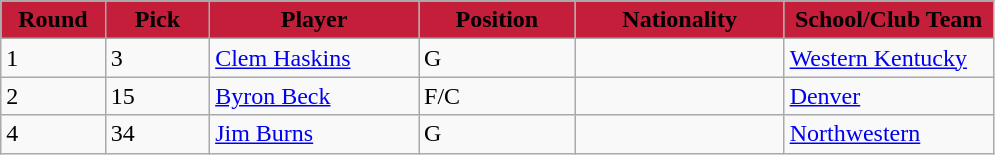<table class="wikitable sortable sortable">
<tr>
<th style="background:#C41E3A;" width="10%">Round</th>
<th style="background:#C41E3A;" width="10%">Pick</th>
<th style="background:#C41E3A;" width="20%">Player</th>
<th style="background:#C41E3A;" width="15%">Position</th>
<th style="background:#C41E3A;" width="20%">Nationality</th>
<th style="background:#C41E3A;" width="20%">School/Club Team</th>
</tr>
<tr>
<td>1</td>
<td>3</td>
<td><a href='#'>Clem Haskins</a></td>
<td>G</td>
<td></td>
<td><a href='#'>Western Kentucky</a></td>
</tr>
<tr>
<td>2</td>
<td>15</td>
<td><a href='#'>Byron Beck</a></td>
<td>F/C</td>
<td></td>
<td><a href='#'>Denver</a></td>
</tr>
<tr>
<td>4</td>
<td>34</td>
<td><a href='#'>Jim Burns</a></td>
<td>G</td>
<td></td>
<td><a href='#'>Northwestern</a></td>
</tr>
</table>
